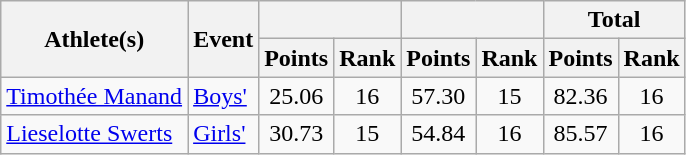<table class="wikitable">
<tr>
<th rowspan="2">Athlete(s)</th>
<th rowspan="2">Event</th>
<th colspan="2"></th>
<th colspan="2"></th>
<th colspan="2">Total</th>
</tr>
<tr>
<th>Points</th>
<th>Rank</th>
<th>Points</th>
<th>Rank</th>
<th>Points</th>
<th>Rank</th>
</tr>
<tr>
<td><a href='#'>Timothée Manand</a></td>
<td><a href='#'>Boys'</a></td>
<td align="center">25.06</td>
<td align="center">16</td>
<td align="center">57.30</td>
<td align="center">15</td>
<td align="center">82.36</td>
<td align="center">16</td>
</tr>
<tr>
<td><a href='#'>Lieselotte Swerts</a></td>
<td><a href='#'>Girls'</a></td>
<td align="center">30.73</td>
<td align="center">15</td>
<td align="center">54.84</td>
<td align="center">16</td>
<td align="center">85.57</td>
<td align="center">16</td>
</tr>
</table>
